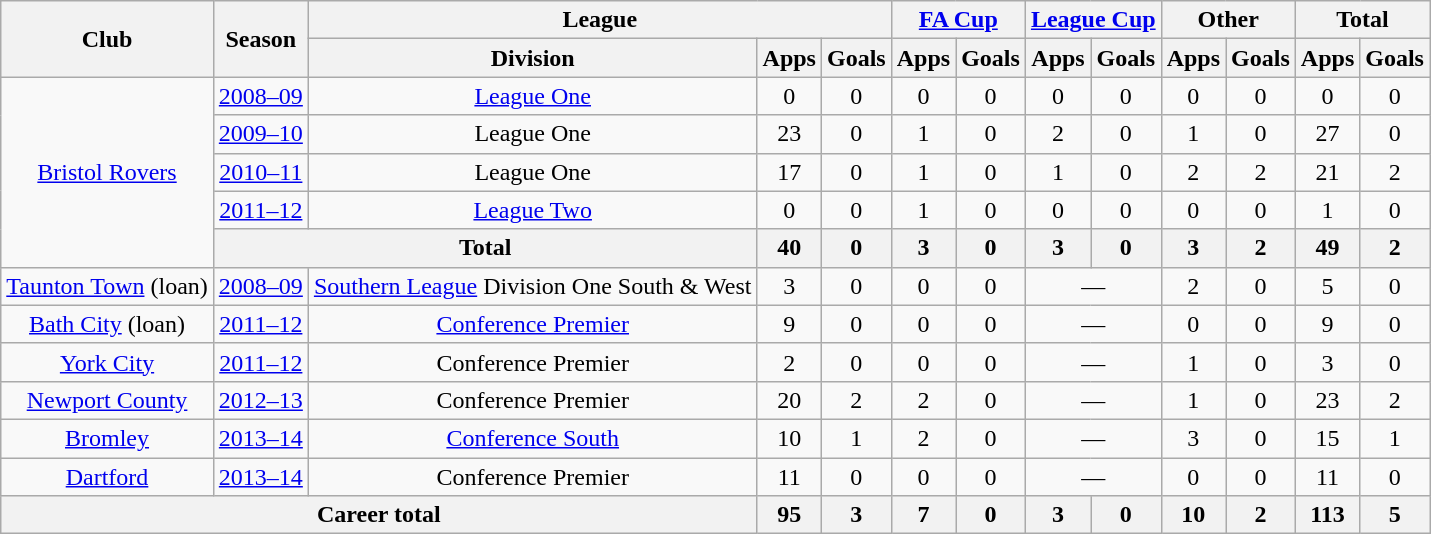<table class=wikitable style="text-align: center;">
<tr>
<th rowspan=2>Club</th>
<th rowspan=2>Season</th>
<th colspan=3>League</th>
<th colspan=2><a href='#'>FA Cup</a></th>
<th colspan=2><a href='#'>League Cup</a></th>
<th colspan=2>Other</th>
<th colspan=2>Total</th>
</tr>
<tr>
<th>Division</th>
<th>Apps</th>
<th>Goals</th>
<th>Apps</th>
<th>Goals</th>
<th>Apps</th>
<th>Goals</th>
<th>Apps</th>
<th>Goals</th>
<th>Apps</th>
<th>Goals</th>
</tr>
<tr>
<td rowspan=5><a href='#'>Bristol Rovers</a></td>
<td><a href='#'>2008–09</a></td>
<td><a href='#'>League One</a></td>
<td>0</td>
<td>0</td>
<td>0</td>
<td>0</td>
<td>0</td>
<td>0</td>
<td>0</td>
<td>0</td>
<td>0</td>
<td>0</td>
</tr>
<tr>
<td><a href='#'>2009–10</a></td>
<td>League One</td>
<td>23</td>
<td>0</td>
<td>1</td>
<td>0</td>
<td>2</td>
<td>0</td>
<td>1</td>
<td>0</td>
<td>27</td>
<td>0</td>
</tr>
<tr>
<td><a href='#'>2010–11</a></td>
<td>League One</td>
<td>17</td>
<td>0</td>
<td>1</td>
<td>0</td>
<td>1</td>
<td>0</td>
<td>2</td>
<td>2</td>
<td>21</td>
<td>2</td>
</tr>
<tr>
<td><a href='#'>2011–12</a></td>
<td><a href='#'>League Two</a></td>
<td>0</td>
<td>0</td>
<td>1</td>
<td>0</td>
<td>0</td>
<td>0</td>
<td>0</td>
<td>0</td>
<td>1</td>
<td>0</td>
</tr>
<tr>
<th colspan=2>Total</th>
<th>40</th>
<th>0</th>
<th>3</th>
<th>0</th>
<th>3</th>
<th>0</th>
<th>3</th>
<th>2</th>
<th>49</th>
<th>2</th>
</tr>
<tr>
<td><a href='#'>Taunton Town</a> (loan)</td>
<td><a href='#'>2008–09</a></td>
<td><a href='#'>Southern League</a> Division One South & West</td>
<td>3</td>
<td>0</td>
<td>0</td>
<td>0</td>
<td colspan=2>—</td>
<td>2</td>
<td>0</td>
<td>5</td>
<td>0</td>
</tr>
<tr>
<td><a href='#'>Bath City</a> (loan)</td>
<td><a href='#'>2011–12</a></td>
<td><a href='#'>Conference Premier</a></td>
<td>9</td>
<td>0</td>
<td>0</td>
<td>0</td>
<td colspan=2>—</td>
<td>0</td>
<td>0</td>
<td>9</td>
<td>0</td>
</tr>
<tr>
<td><a href='#'>York City</a></td>
<td><a href='#'>2011–12</a></td>
<td>Conference Premier</td>
<td>2</td>
<td>0</td>
<td>0</td>
<td>0</td>
<td colspan=2>—</td>
<td>1</td>
<td>0</td>
<td>3</td>
<td>0</td>
</tr>
<tr>
<td><a href='#'>Newport County</a></td>
<td><a href='#'>2012–13</a></td>
<td>Conference Premier</td>
<td>20</td>
<td>2</td>
<td>2</td>
<td>0</td>
<td colspan=2>—</td>
<td>1</td>
<td>0</td>
<td>23</td>
<td>2</td>
</tr>
<tr>
<td><a href='#'>Bromley</a></td>
<td><a href='#'>2013–14</a></td>
<td><a href='#'>Conference South</a></td>
<td>10</td>
<td>1</td>
<td>2</td>
<td>0</td>
<td colspan=2>—</td>
<td>3</td>
<td>0</td>
<td>15</td>
<td>1</td>
</tr>
<tr>
<td><a href='#'>Dartford</a></td>
<td><a href='#'>2013–14</a></td>
<td>Conference Premier</td>
<td>11</td>
<td>0</td>
<td>0</td>
<td>0</td>
<td colspan=2>—</td>
<td>0</td>
<td>0</td>
<td>11</td>
<td>0</td>
</tr>
<tr>
<th colspan=3>Career total</th>
<th>95</th>
<th>3</th>
<th>7</th>
<th>0</th>
<th>3</th>
<th>0</th>
<th>10</th>
<th>2</th>
<th>113</th>
<th>5</th>
</tr>
</table>
